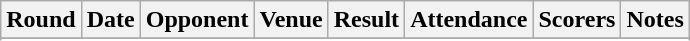<table Class="wikitable">
<tr>
<th>Round</th>
<th>Date</th>
<th>Opponent</th>
<th>Venue</th>
<th>Result</th>
<th>Attendance</th>
<th>Scorers</th>
<th>Notes</th>
</tr>
<tr>
</tr>
<tr style="background: #ddffdd;">
</tr>
<tr>
</tr>
<tr style="background: #ffdddd;">
</tr>
</table>
